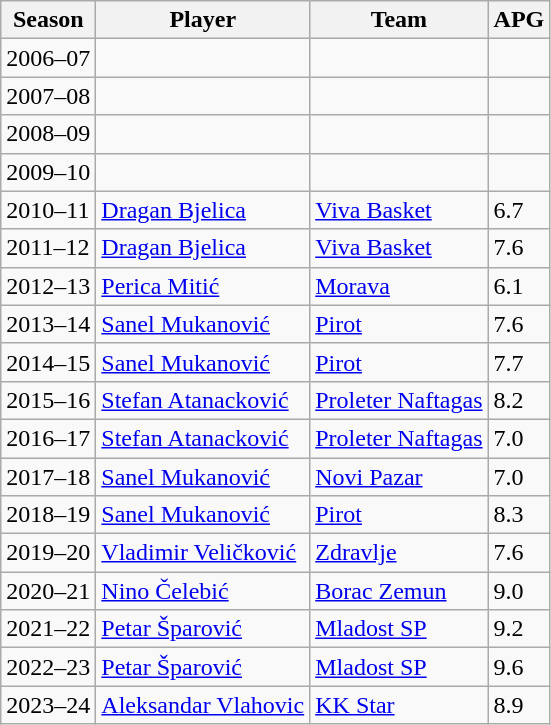<table class="wikitable">
<tr>
<th>Season</th>
<th>Player</th>
<th>Team</th>
<th>APG</th>
</tr>
<tr>
<td>2006–07</td>
<td></td>
<td></td>
<td></td>
</tr>
<tr>
<td>2007–08</td>
<td></td>
<td></td>
<td></td>
</tr>
<tr>
<td>2008–09</td>
<td></td>
<td></td>
<td></td>
</tr>
<tr>
<td>2009–10</td>
<td></td>
<td></td>
<td></td>
</tr>
<tr>
<td>2010–11</td>
<td> <a href='#'>Dragan Bjelica</a></td>
<td><a href='#'>Viva Basket</a></td>
<td>6.7</td>
</tr>
<tr>
<td>2011–12</td>
<td> <a href='#'>Dragan Bjelica</a></td>
<td><a href='#'>Viva Basket</a></td>
<td>7.6</td>
</tr>
<tr>
<td>2012–13</td>
<td> <a href='#'>Perica Mitić</a></td>
<td><a href='#'>Morava</a></td>
<td>6.1</td>
</tr>
<tr>
<td>2013–14</td>
<td> <a href='#'>Sanel Mukanović</a></td>
<td><a href='#'>Pirot</a></td>
<td>7.6</td>
</tr>
<tr>
<td>2014–15</td>
<td> <a href='#'>Sanel Mukanović</a></td>
<td><a href='#'>Pirot</a></td>
<td>7.7</td>
</tr>
<tr>
<td>2015–16</td>
<td> <a href='#'>Stefan Atanacković</a></td>
<td><a href='#'>Proleter Naftagas</a></td>
<td>8.2</td>
</tr>
<tr>
<td>2016–17</td>
<td> <a href='#'>Stefan Atanacković</a></td>
<td><a href='#'>Proleter Naftagas</a></td>
<td>7.0</td>
</tr>
<tr>
<td>2017–18</td>
<td> <a href='#'>Sanel Mukanović</a></td>
<td><a href='#'>Novi Pazar</a></td>
<td>7.0</td>
</tr>
<tr>
<td>2018–19</td>
<td> <a href='#'>Sanel Mukanović</a></td>
<td><a href='#'>Pirot</a></td>
<td>8.3</td>
</tr>
<tr>
<td>2019–20</td>
<td> <a href='#'>Vladimir Veličković</a></td>
<td><a href='#'>Zdravlje</a></td>
<td>7.6</td>
</tr>
<tr>
<td>2020–21</td>
<td> <a href='#'>Nino Čelebić</a></td>
<td><a href='#'>Borac Zemun</a></td>
<td>9.0</td>
</tr>
<tr>
<td>2021–22</td>
<td> <a href='#'>Petar Šparović</a></td>
<td><a href='#'>Mladost SP</a></td>
<td>9.2</td>
</tr>
<tr>
<td>2022–23</td>
<td> <a href='#'>Petar Šparović</a></td>
<td><a href='#'>Mladost SP</a></td>
<td>9.6</td>
</tr>
<tr>
<td>2023–24</td>
<td> <a href='#'>Aleksandar Vlahovic</a></td>
<td><a href='#'>KK Star</a></td>
<td>8.9</td>
</tr>
</table>
